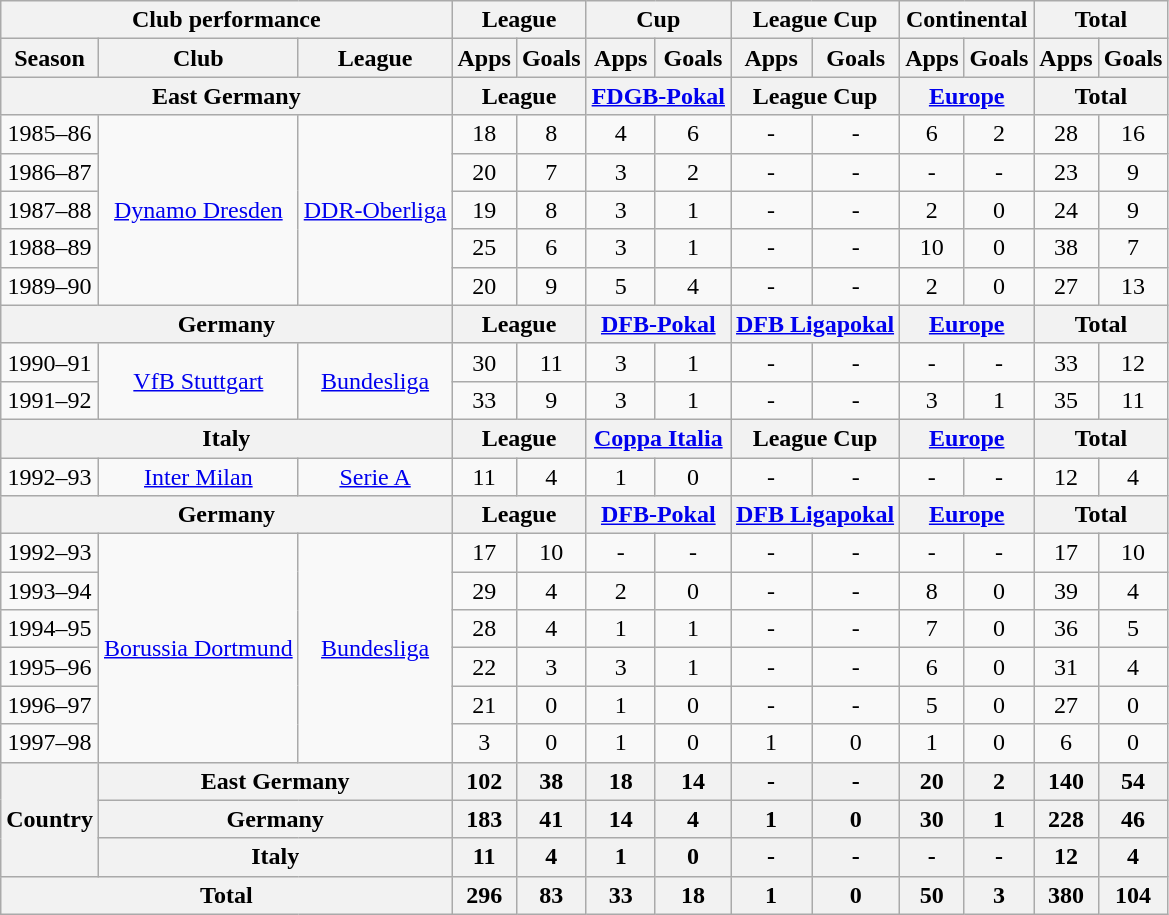<table class="wikitable" style="text-align:center;">
<tr>
<th colspan=3>Club performance</th>
<th colspan=2>League</th>
<th colspan=2>Cup</th>
<th colspan=2>League Cup</th>
<th colspan=2>Continental</th>
<th colspan=2>Total</th>
</tr>
<tr>
<th>Season</th>
<th>Club</th>
<th>League</th>
<th>Apps</th>
<th>Goals</th>
<th>Apps</th>
<th>Goals</th>
<th>Apps</th>
<th>Goals</th>
<th>Apps</th>
<th>Goals</th>
<th>Apps</th>
<th>Goals</th>
</tr>
<tr>
<th colspan=3>East Germany</th>
<th colspan=2>League</th>
<th colspan=2><a href='#'>FDGB-Pokal</a></th>
<th colspan=2>League Cup</th>
<th colspan=2><a href='#'>Europe</a></th>
<th colspan=2>Total</th>
</tr>
<tr>
<td>1985–86</td>
<td rowspan="5"><a href='#'>Dynamo Dresden</a></td>
<td rowspan="5"><a href='#'>DDR-Oberliga</a></td>
<td>18</td>
<td>8</td>
<td>4</td>
<td>6</td>
<td>-</td>
<td>-</td>
<td>6</td>
<td>2</td>
<td>28</td>
<td>16</td>
</tr>
<tr>
<td>1986–87</td>
<td>20</td>
<td>7</td>
<td>3</td>
<td>2</td>
<td>-</td>
<td>-</td>
<td>-</td>
<td>-</td>
<td>23</td>
<td>9</td>
</tr>
<tr>
<td>1987–88</td>
<td>19</td>
<td>8</td>
<td>3</td>
<td>1</td>
<td>-</td>
<td>-</td>
<td>2</td>
<td>0</td>
<td>24</td>
<td>9</td>
</tr>
<tr>
<td>1988–89</td>
<td>25</td>
<td>6</td>
<td>3</td>
<td>1</td>
<td>-</td>
<td>-</td>
<td>10</td>
<td>0</td>
<td>38</td>
<td>7</td>
</tr>
<tr>
<td>1989–90</td>
<td>20</td>
<td>9</td>
<td>5</td>
<td>4</td>
<td>-</td>
<td>-</td>
<td>2</td>
<td>0</td>
<td>27</td>
<td>13</td>
</tr>
<tr>
<th colspan=3>Germany</th>
<th colspan=2>League</th>
<th colspan=2><a href='#'>DFB-Pokal</a></th>
<th colspan=2><a href='#'>DFB Ligapokal</a></th>
<th colspan=2><a href='#'>Europe</a></th>
<th colspan=2>Total</th>
</tr>
<tr>
<td>1990–91</td>
<td rowspan="2"><a href='#'>VfB Stuttgart</a></td>
<td rowspan="2"><a href='#'>Bundesliga</a></td>
<td>30</td>
<td>11</td>
<td>3</td>
<td>1</td>
<td>-</td>
<td>-</td>
<td>-</td>
<td>-</td>
<td>33</td>
<td>12</td>
</tr>
<tr>
<td>1991–92</td>
<td>33</td>
<td>9</td>
<td>3</td>
<td>1</td>
<td>-</td>
<td>-</td>
<td>3</td>
<td>1</td>
<td>35</td>
<td>11</td>
</tr>
<tr>
<th colspan=3>Italy</th>
<th colspan=2>League</th>
<th colspan=2><a href='#'>Coppa Italia</a></th>
<th colspan=2>League Cup</th>
<th colspan=2><a href='#'>Europe</a></th>
<th colspan=2>Total</th>
</tr>
<tr>
<td>1992–93</td>
<td><a href='#'>Inter Milan</a></td>
<td><a href='#'>Serie A</a></td>
<td>11</td>
<td>4</td>
<td>1</td>
<td>0</td>
<td>-</td>
<td>-</td>
<td>-</td>
<td>-</td>
<td>12</td>
<td>4</td>
</tr>
<tr>
<th colspan=3>Germany</th>
<th colspan=2>League</th>
<th colspan=2><a href='#'>DFB-Pokal</a></th>
<th colspan=2><a href='#'>DFB Ligapokal</a></th>
<th colspan=2><a href='#'>Europe</a></th>
<th colspan=2>Total</th>
</tr>
<tr>
<td>1992–93</td>
<td rowspan="6"><a href='#'>Borussia Dortmund</a></td>
<td rowspan="6"><a href='#'>Bundesliga</a></td>
<td>17</td>
<td>10</td>
<td>-</td>
<td>-</td>
<td>-</td>
<td>-</td>
<td>-</td>
<td>-</td>
<td>17</td>
<td>10</td>
</tr>
<tr>
<td>1993–94</td>
<td>29</td>
<td>4</td>
<td>2</td>
<td>0</td>
<td>-</td>
<td>-</td>
<td>8</td>
<td>0</td>
<td>39</td>
<td>4</td>
</tr>
<tr>
<td>1994–95</td>
<td>28</td>
<td>4</td>
<td>1</td>
<td>1</td>
<td>-</td>
<td>-</td>
<td>7</td>
<td>0</td>
<td>36</td>
<td>5</td>
</tr>
<tr>
<td>1995–96</td>
<td>22</td>
<td>3</td>
<td>3</td>
<td>1</td>
<td>-</td>
<td>-</td>
<td>6</td>
<td>0</td>
<td>31</td>
<td>4</td>
</tr>
<tr>
<td>1996–97</td>
<td>21</td>
<td>0</td>
<td>1</td>
<td>0</td>
<td>-</td>
<td>-</td>
<td>5</td>
<td>0</td>
<td>27</td>
<td>0</td>
</tr>
<tr>
<td>1997–98</td>
<td>3</td>
<td>0</td>
<td>1</td>
<td>0</td>
<td>1</td>
<td>0</td>
<td>1</td>
<td>0</td>
<td>6</td>
<td>0</td>
</tr>
<tr>
<th rowspan=3>Country</th>
<th colspan=2>East Germany</th>
<th>102</th>
<th>38</th>
<th>18</th>
<th>14</th>
<th>-</th>
<th>-</th>
<th>20</th>
<th>2</th>
<th>140</th>
<th>54</th>
</tr>
<tr>
<th colspan=2>Germany</th>
<th>183</th>
<th>41</th>
<th>14</th>
<th>4</th>
<th>1</th>
<th>0</th>
<th>30</th>
<th>1</th>
<th>228</th>
<th>46</th>
</tr>
<tr>
<th colspan=2>Italy</th>
<th>11</th>
<th>4</th>
<th>1</th>
<th>0</th>
<th>-</th>
<th>-</th>
<th>-</th>
<th>-</th>
<th>12</th>
<th>4</th>
</tr>
<tr>
<th colspan=3>Total</th>
<th>296</th>
<th>83</th>
<th>33</th>
<th>18</th>
<th>1</th>
<th>0</th>
<th>50</th>
<th>3</th>
<th>380</th>
<th>104</th>
</tr>
</table>
